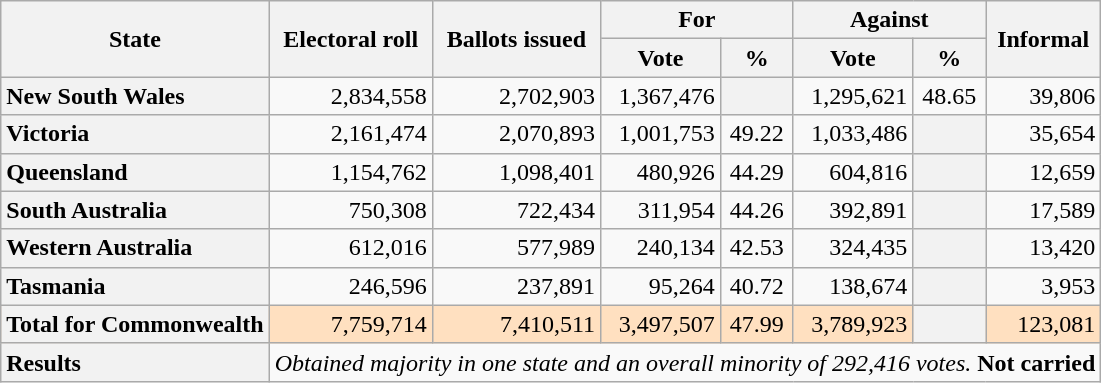<table class="wikitable">
<tr align=center>
<th rowspan="2">State</th>
<th rowspan="2">Electoral roll</th>
<th rowspan="2">Ballots issued</th>
<th align=center colspan="2">For</th>
<th align=center colspan="2">Against</th>
<th align=center rowspan="2">Informal</th>
</tr>
<tr>
<th align=center>Vote</th>
<th align=center>%</th>
<th align=center>Vote</th>
<th align=center>%</th>
</tr>
<tr align="right">
<th style="text-align:left;">New South Wales</th>
<td>2,834,558</td>
<td>2,702,903</td>
<td>1,367,476</td>
<th></th>
<td>1,295,621</td>
<td align="center">48.65</td>
<td>39,806</td>
</tr>
<tr align="right">
<th style="text-align:left;">Victoria</th>
<td>2,161,474</td>
<td>2,070,893</td>
<td>1,001,753</td>
<td align="center">49.22</td>
<td>1,033,486</td>
<th></th>
<td>35,654</td>
</tr>
<tr align="right">
<th style="text-align:left;">Queensland</th>
<td>1,154,762</td>
<td>1,098,401</td>
<td>480,926</td>
<td align="center">44.29</td>
<td>604,816</td>
<th></th>
<td>12,659</td>
</tr>
<tr align="right">
<th style="text-align:left;">South Australia</th>
<td>750,308</td>
<td>722,434</td>
<td>311,954</td>
<td align="center">44.26</td>
<td>392,891</td>
<th></th>
<td>17,589</td>
</tr>
<tr align="right">
<th style="text-align:left;">Western Australia</th>
<td>612,016</td>
<td>577,989</td>
<td>240,134</td>
<td align="center">42.53</td>
<td>324,435</td>
<th></th>
<td>13,420</td>
</tr>
<tr align="right">
<th style="text-align:left;">Tasmania</th>
<td>246,596</td>
<td>237,891</td>
<td>95,264</td>
<td align="center">40.72</td>
<td>138,674</td>
<th></th>
<td>3,953</td>
</tr>
<tr bgcolor="#FFE0C0" align="right">
<th style="text-align:left">Total for Commonwealth</th>
<td>7,759,714</td>
<td>7,410,511</td>
<td>3,497,507</td>
<td align="center">47.99</td>
<td>3,789,923</td>
<th></th>
<td>123,081</td>
</tr>
<tr>
<th style="text-align:left;">Results</th>
<td colSpan="8"><em>Obtained majority in one state and an overall minority of 292,416 votes.</em> <strong>Not carried</strong></td>
</tr>
</table>
